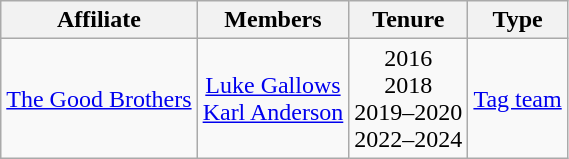<table class="wikitable sortable" style="text-align:center;">
<tr>
<th>Affiliate</th>
<th>Members</th>
<th>Tenure</th>
<th>Type</th>
</tr>
<tr>
<td><a href='#'>The Good Brothers</a></td>
<td><a href='#'>Luke Gallows</a><br><a href='#'>Karl Anderson</a></td>
<td>2016<br>2018<br>2019–2020<br>2022–2024</td>
<td><a href='#'>Tag team</a></td>
</tr>
</table>
